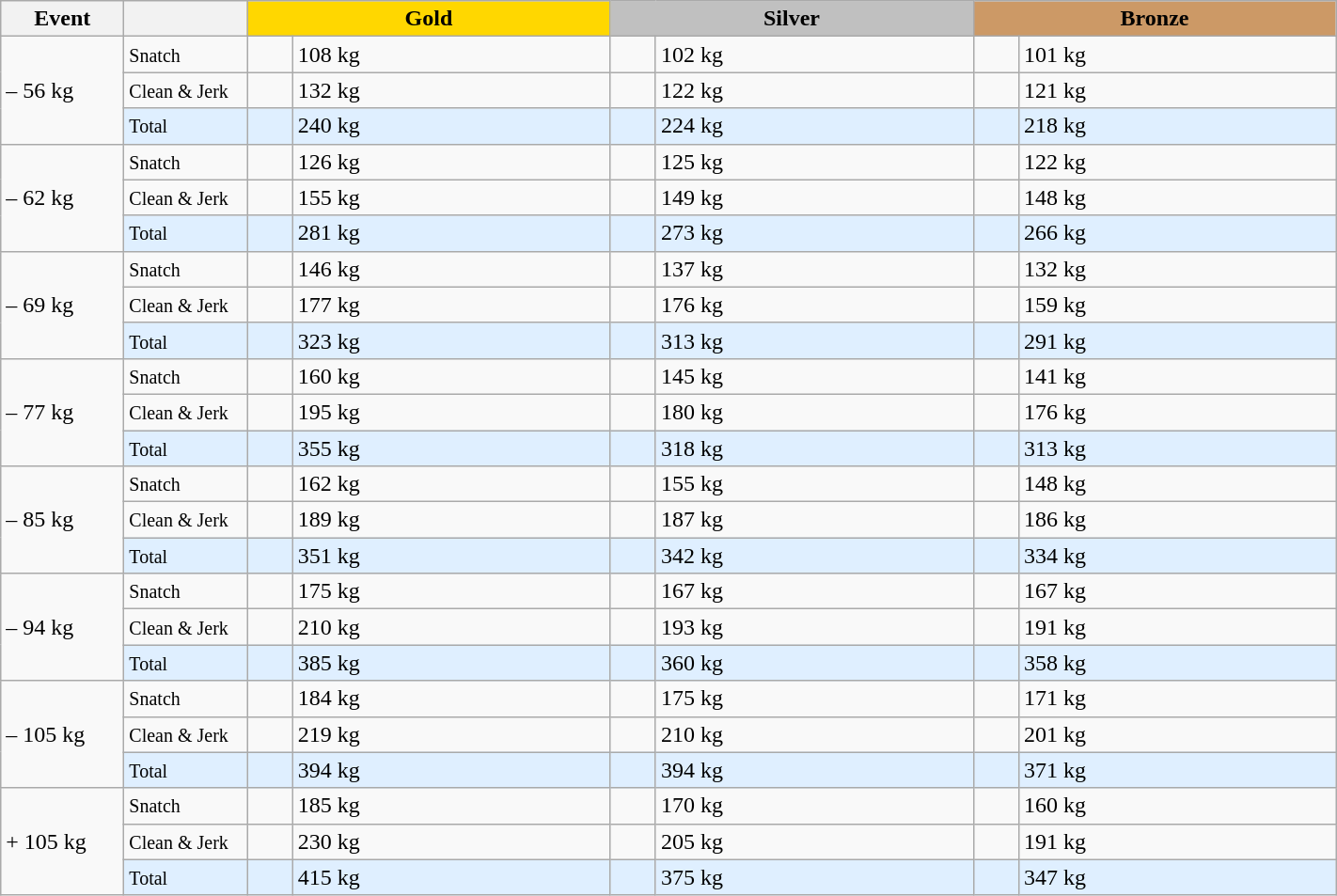<table class="wikitable">
<tr>
<th width=80>Event</th>
<th width=80></th>
<td bgcolor=gold align="center" colspan=2 width=250><strong>Gold</strong></td>
<td bgcolor=silver align="center" colspan=2 width=250><strong>Silver</strong></td>
<td bgcolor=#cc9966 colspan=2 align="center" width=250><strong>Bronze</strong></td>
</tr>
<tr>
<td rowspan=3>– 56 kg</td>
<td><small>Snatch</small></td>
<td></td>
<td>108 kg</td>
<td></td>
<td>102 kg</td>
<td></td>
<td>101 kg</td>
</tr>
<tr>
<td><small>Clean & Jerk</small></td>
<td></td>
<td>132 kg</td>
<td></td>
<td>122 kg</td>
<td></td>
<td>121 kg</td>
</tr>
<tr bgcolor=#dfefff>
<td><small>Total</small></td>
<td></td>
<td>240 kg</td>
<td></td>
<td>224 kg</td>
<td></td>
<td>218 kg</td>
</tr>
<tr>
<td rowspan=3>– 62 kg</td>
<td><small>Snatch</small></td>
<td></td>
<td>126 kg</td>
<td></td>
<td>125 kg</td>
<td></td>
<td>122 kg</td>
</tr>
<tr>
<td><small>Clean & Jerk</small></td>
<td></td>
<td>155 kg</td>
<td></td>
<td>149 kg</td>
<td></td>
<td>148 kg</td>
</tr>
<tr bgcolor=#dfefff>
<td><small>Total</small></td>
<td></td>
<td>281 kg</td>
<td></td>
<td>273 kg</td>
<td></td>
<td>266 kg</td>
</tr>
<tr>
<td rowspan=3>– 69 kg</td>
<td><small>Snatch</small></td>
<td></td>
<td>146 kg</td>
<td></td>
<td>137 kg</td>
<td></td>
<td>132 kg</td>
</tr>
<tr>
<td><small>Clean & Jerk</small></td>
<td></td>
<td>177 kg</td>
<td></td>
<td>176 kg</td>
<td></td>
<td>159 kg</td>
</tr>
<tr bgcolor=#dfefff>
<td><small>Total</small></td>
<td></td>
<td>323 kg</td>
<td></td>
<td>313 kg</td>
<td></td>
<td>291 kg</td>
</tr>
<tr>
<td rowspan=3>– 77 kg</td>
<td><small>Snatch</small></td>
<td></td>
<td>160 kg</td>
<td></td>
<td>145 kg</td>
<td></td>
<td>141 kg</td>
</tr>
<tr>
<td><small>Clean & Jerk</small></td>
<td></td>
<td>195 kg</td>
<td></td>
<td>180 kg</td>
<td></td>
<td>176 kg</td>
</tr>
<tr bgcolor=#dfefff>
<td><small>Total</small></td>
<td></td>
<td>355 kg</td>
<td></td>
<td>318 kg</td>
<td></td>
<td>313 kg</td>
</tr>
<tr>
<td rowspan=3>– 85 kg</td>
<td><small>Snatch</small></td>
<td></td>
<td>162 kg</td>
<td></td>
<td>155 kg</td>
<td></td>
<td>148 kg</td>
</tr>
<tr>
<td><small>Clean & Jerk</small></td>
<td></td>
<td>189 kg</td>
<td></td>
<td>187 kg</td>
<td></td>
<td>186 kg</td>
</tr>
<tr bgcolor=#dfefff>
<td><small>Total</small></td>
<td></td>
<td>351 kg</td>
<td></td>
<td>342 kg</td>
<td></td>
<td>334 kg</td>
</tr>
<tr>
<td rowspan=3>– 94 kg</td>
<td><small>Snatch</small></td>
<td></td>
<td>175 kg</td>
<td></td>
<td>167 kg</td>
<td></td>
<td>167 kg</td>
</tr>
<tr>
<td><small>Clean & Jerk</small></td>
<td></td>
<td>210 kg</td>
<td></td>
<td>193 kg</td>
<td></td>
<td>191 kg</td>
</tr>
<tr bgcolor=#dfefff>
<td><small>Total</small></td>
<td></td>
<td>385 kg</td>
<td></td>
<td>360 kg</td>
<td></td>
<td>358 kg</td>
</tr>
<tr>
<td rowspan=3>– 105 kg</td>
<td><small>Snatch</small></td>
<td></td>
<td>184 kg</td>
<td></td>
<td>175 kg</td>
<td></td>
<td>171 kg</td>
</tr>
<tr>
<td><small>Clean & Jerk</small></td>
<td></td>
<td>219 kg</td>
<td></td>
<td>210 kg</td>
<td></td>
<td>201 kg</td>
</tr>
<tr bgcolor=#dfefff>
<td><small>Total</small></td>
<td></td>
<td>394 kg</td>
<td></td>
<td>394 kg</td>
<td></td>
<td>371 kg</td>
</tr>
<tr>
<td rowspan=3>+ 105 kg</td>
<td><small>Snatch</small></td>
<td></td>
<td>185 kg</td>
<td></td>
<td>170 kg</td>
<td></td>
<td>160 kg</td>
</tr>
<tr>
<td><small>Clean & Jerk</small></td>
<td></td>
<td>230 kg</td>
<td></td>
<td>205 kg</td>
<td></td>
<td>191 kg</td>
</tr>
<tr bgcolor=#dfefff>
<td><small>Total</small></td>
<td></td>
<td>415 kg</td>
<td></td>
<td>375 kg</td>
<td></td>
<td>347 kg</td>
</tr>
</table>
